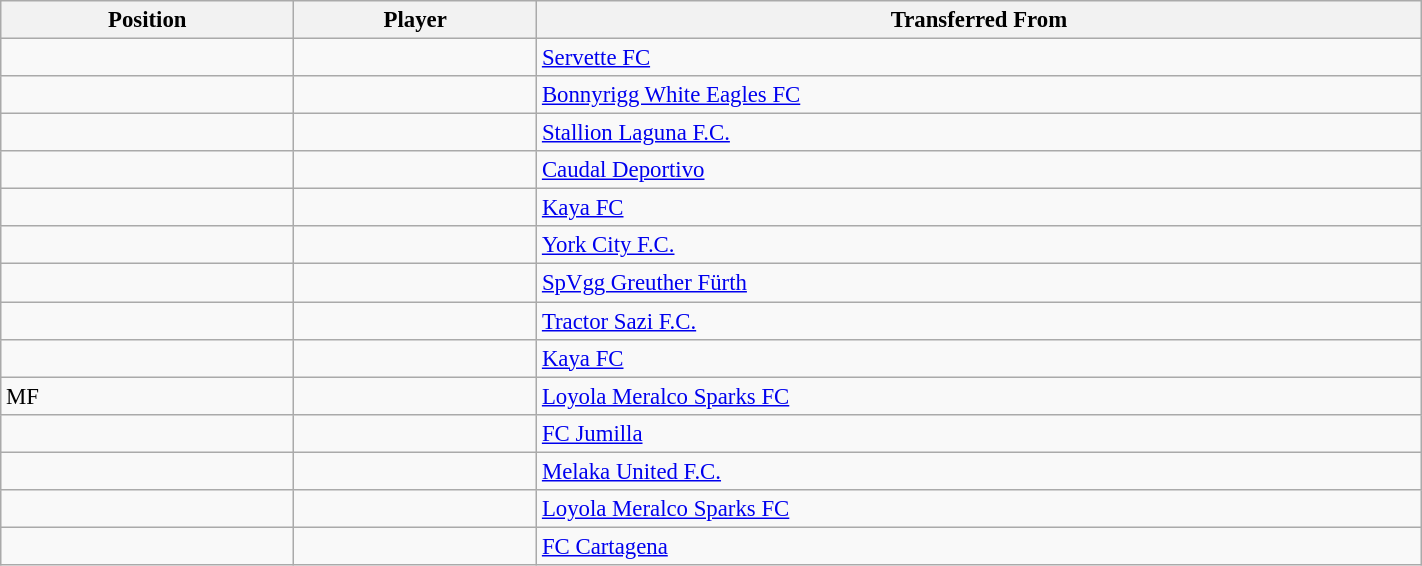<table class="wikitable sortable" style="width:75%; text-align:center; font-size:95%; text-align:left;">
<tr>
<th><strong>Position</strong></th>
<th><strong>Player</strong></th>
<th><strong>Transferred From</strong></th>
</tr>
<tr>
<td></td>
<td></td>
<td> <a href='#'>Servette FC</a></td>
</tr>
<tr>
<td></td>
<td></td>
<td> <a href='#'>Bonnyrigg White Eagles FC</a></td>
</tr>
<tr>
<td></td>
<td></td>
<td> <a href='#'>Stallion Laguna F.C.</a></td>
</tr>
<tr>
<td></td>
<td></td>
<td> <a href='#'>Caudal Deportivo</a></td>
</tr>
<tr>
<td></td>
<td></td>
<td> <a href='#'>Kaya FC</a></td>
</tr>
<tr>
<td></td>
<td></td>
<td> <a href='#'>York City F.C.</a></td>
</tr>
<tr>
<td></td>
<td></td>
<td> <a href='#'>SpVgg Greuther Fürth</a></td>
</tr>
<tr>
<td></td>
<td></td>
<td> <a href='#'>Tractor Sazi F.C.</a></td>
</tr>
<tr>
<td></td>
<td></td>
<td> <a href='#'>Kaya FC</a></td>
</tr>
<tr>
<td>MF</td>
<td></td>
<td> <a href='#'>Loyola Meralco Sparks FC</a></td>
</tr>
<tr>
<td></td>
<td></td>
<td> <a href='#'>FC Jumilla</a></td>
</tr>
<tr>
<td></td>
<td></td>
<td> <a href='#'>Melaka United F.C.</a></td>
</tr>
<tr>
<td></td>
<td></td>
<td> <a href='#'>Loyola Meralco Sparks FC</a></td>
</tr>
<tr>
<td></td>
<td></td>
<td> <a href='#'>FC Cartagena</a></td>
</tr>
</table>
